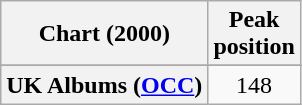<table class="wikitable sortable plainrowheaders" style="text-align:center">
<tr>
<th scope="col">Chart (2000)</th>
<th scope="col">Peak<br>position</th>
</tr>
<tr>
</tr>
<tr>
</tr>
<tr>
<th scope="row">UK Albums (<a href='#'>OCC</a>)</th>
<td>148</td>
</tr>
</table>
